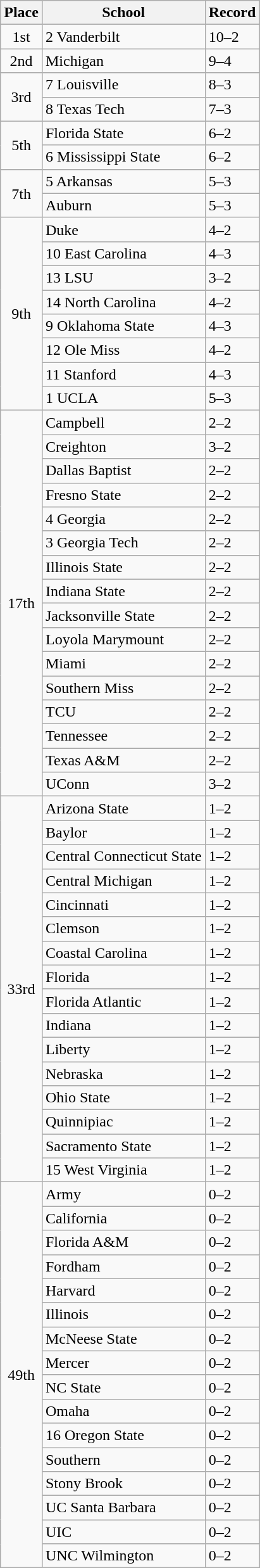<table class="wikitable">
<tr>
<th>Place</th>
<th>School</th>
<th>Record</th>
</tr>
<tr>
<td style="text-align:center;">1st</td>
<td> 2 Vanderbilt</td>
<td>10–2</td>
</tr>
<tr>
<td style="text-align:center;">2nd</td>
<td>Michigan</td>
<td>9–4</td>
</tr>
<tr>
<td rowspan="2" style="text-align:center;">3rd</td>
<td> 7 Louisville</td>
<td>8–3</td>
</tr>
<tr>
<td> 8 Texas Tech</td>
<td>7–3</td>
</tr>
<tr>
<td rowspan="2" style="text-align:center;">5th</td>
<td>Florida State</td>
<td>6–2</td>
</tr>
<tr>
<td> 6 Mississippi State</td>
<td>6–2</td>
</tr>
<tr>
<td rowspan="2" style="text-align:center;">7th</td>
<td> 5 Arkansas</td>
<td>5–3</td>
</tr>
<tr>
<td>Auburn</td>
<td>5–3</td>
</tr>
<tr>
<td rowspan="8" style="text-align:center;">9th </td>
<td>Duke</td>
<td>4–2</td>
</tr>
<tr>
<td> 10 East Carolina</td>
<td>4–3</td>
</tr>
<tr>
<td> 13 LSU</td>
<td>3–2</td>
</tr>
<tr>
<td> 14 North Carolina</td>
<td>4–2</td>
</tr>
<tr>
<td> 9 Oklahoma State</td>
<td>4–3</td>
</tr>
<tr>
<td> 12 Ole Miss</td>
<td>4–2</td>
</tr>
<tr>
<td> 11 Stanford</td>
<td>4–3</td>
</tr>
<tr>
<td> 1 UCLA</td>
<td>5–3</td>
</tr>
<tr>
<td rowspan="16" style="text-align:center;">17th </td>
<td>Campbell</td>
<td>2–2</td>
</tr>
<tr>
<td>Creighton</td>
<td>3–2</td>
</tr>
<tr>
<td>Dallas Baptist</td>
<td>2–2</td>
</tr>
<tr>
<td>Fresno State</td>
<td>2–2</td>
</tr>
<tr>
<td> 4 Georgia</td>
<td>2–2</td>
</tr>
<tr>
<td> 3 Georgia Tech</td>
<td>2–2</td>
</tr>
<tr>
<td>Illinois State</td>
<td>2–2</td>
</tr>
<tr>
<td>Indiana State</td>
<td>2–2</td>
</tr>
<tr>
<td>Jacksonville State</td>
<td>2–2</td>
</tr>
<tr>
<td>Loyola Marymount</td>
<td>2–2</td>
</tr>
<tr>
<td>Miami</td>
<td>2–2</td>
</tr>
<tr>
<td>Southern Miss</td>
<td>2–2</td>
</tr>
<tr>
<td>TCU</td>
<td>2–2</td>
</tr>
<tr>
<td>Tennessee</td>
<td>2–2</td>
</tr>
<tr>
<td>Texas A&M</td>
<td>2–2</td>
</tr>
<tr>
<td>UConn</td>
<td>3–2</td>
</tr>
<tr>
<td rowspan="16" style="text-align:center;">33rd</td>
<td>Arizona State</td>
<td>1–2</td>
</tr>
<tr>
<td>Baylor</td>
<td>1–2</td>
</tr>
<tr>
<td>Central Connecticut State</td>
<td>1–2</td>
</tr>
<tr>
<td>Central Michigan</td>
<td>1–2</td>
</tr>
<tr>
<td>Cincinnati</td>
<td>1–2</td>
</tr>
<tr>
<td>Clemson</td>
<td>1–2</td>
</tr>
<tr>
<td>Coastal Carolina</td>
<td>1–2</td>
</tr>
<tr>
<td>Florida</td>
<td>1–2</td>
</tr>
<tr>
<td>Florida Atlantic</td>
<td>1–2</td>
</tr>
<tr>
<td>Indiana</td>
<td>1–2</td>
</tr>
<tr>
<td>Liberty</td>
<td>1–2</td>
</tr>
<tr>
<td>Nebraska</td>
<td>1–2</td>
</tr>
<tr>
<td>Ohio State</td>
<td>1–2</td>
</tr>
<tr>
<td>Quinnipiac</td>
<td>1–2</td>
</tr>
<tr>
<td>Sacramento State</td>
<td>1–2</td>
</tr>
<tr>
<td> 15 West Virginia</td>
<td>1–2</td>
</tr>
<tr>
<td rowspan="16" style="text-align:center;">49th</td>
<td>Army</td>
<td>0–2</td>
</tr>
<tr>
<td>California</td>
<td>0–2</td>
</tr>
<tr>
<td>Florida A&M</td>
<td>0–2</td>
</tr>
<tr>
<td>Fordham</td>
<td>0–2</td>
</tr>
<tr>
<td>Harvard</td>
<td>0–2</td>
</tr>
<tr>
<td>Illinois</td>
<td>0–2</td>
</tr>
<tr>
<td>McNeese State</td>
<td>0–2</td>
</tr>
<tr>
<td>Mercer</td>
<td>0–2</td>
</tr>
<tr>
<td>NC State</td>
<td>0–2</td>
</tr>
<tr>
<td>Omaha</td>
<td>0–2</td>
</tr>
<tr>
<td> 16 Oregon State</td>
<td>0–2</td>
</tr>
<tr>
<td>Southern</td>
<td>0–2</td>
</tr>
<tr>
<td>Stony Brook</td>
<td>0–2</td>
</tr>
<tr>
<td>UC Santa Barbara</td>
<td>0–2</td>
</tr>
<tr>
<td>UIC</td>
<td>0–2</td>
</tr>
<tr>
<td>UNC Wilmington</td>
<td>0–2</td>
</tr>
</table>
